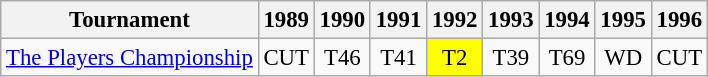<table class="wikitable" style="font-size:95%;text-align:center;">
<tr>
<th>Tournament</th>
<th>1989</th>
<th>1990</th>
<th>1991</th>
<th>1992</th>
<th>1993</th>
<th>1994</th>
<th>1995</th>
<th>1996</th>
</tr>
<tr>
<td align=left><a href='#'>The Players Championship</a></td>
<td>CUT</td>
<td>T46</td>
<td>T41</td>
<td style="background:yellow;">T2</td>
<td>T39</td>
<td>T69</td>
<td>WD</td>
<td>CUT</td>
</tr>
</table>
